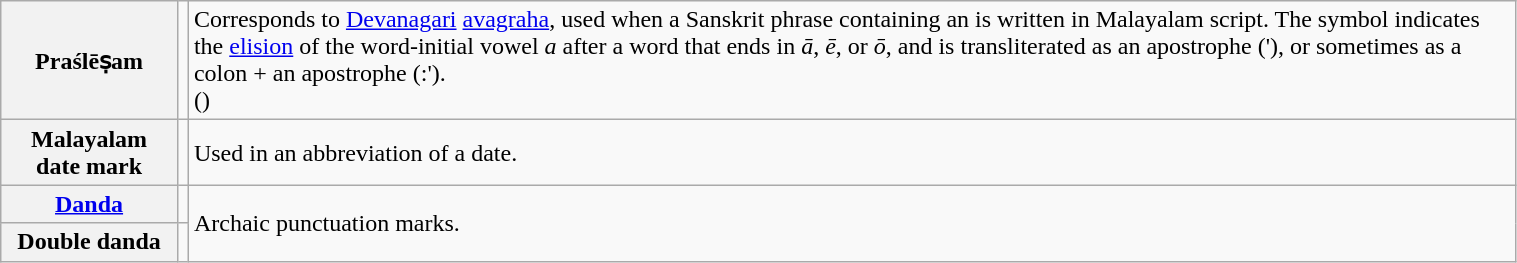<table class="wikitable" style="width:80%;margin-left:30px;">
<tr>
<th scope="row">Praślēṣam</th>
<td></td>
<td>Corresponds to <a href='#'>Devanagari</a> <a href='#'>avagraha</a>, used when a Sanskrit phrase containing an  is written in Malayalam script. The symbol indicates the <a href='#'>elision</a> of the word-initial vowel <em>a</em> after a word that ends in <em>ā</em>, <em>ē</em>, or <em>ō</em>, and is transliterated as an apostrophe ('), or sometimes as a colon + an apostrophe (:').<br>()</td>
</tr>
<tr>
<th scope="col">Malayalam date mark</th>
<td></td>
<td>Used in an abbreviation of a date.</td>
</tr>
<tr>
<th scope="col"><a href='#'>Danda</a></th>
<td></td>
<td rowspan="2">Archaic punctuation marks.</td>
</tr>
<tr>
<th scope="col">Double danda</th>
<td></td>
</tr>
</table>
